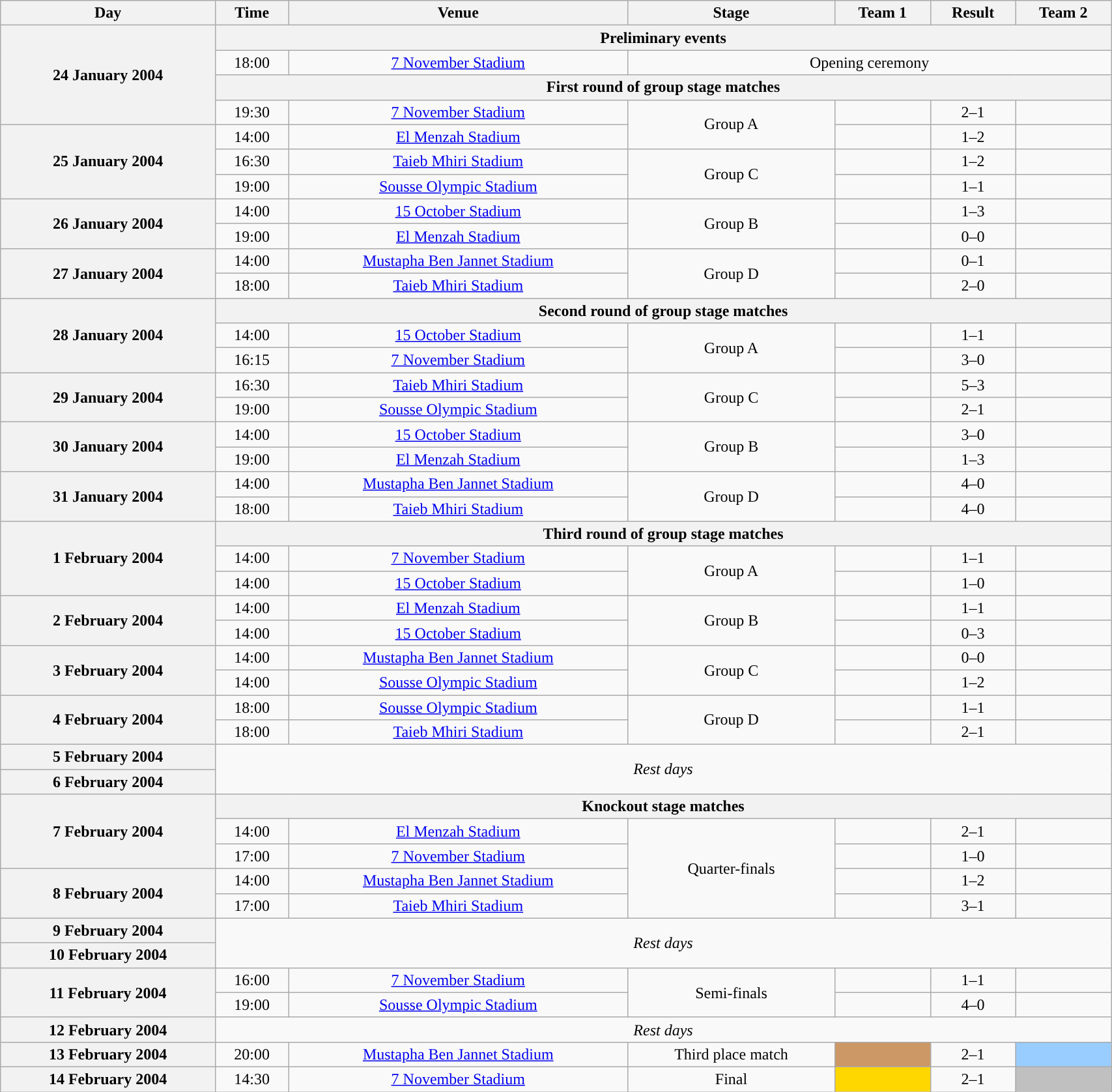<table class="wikitable collapsible collapsed" style="font-size:100%; text-align:center; width:90%">
<tr>
<th>Day</th>
<th>Time</th>
<th>Venue</th>
<th>Stage</th>
<th>Team 1</th>
<th>Result</th>
<th>Team 2</th>
</tr>
<tr>
<th rowspan="4">24 January 2004</th>
<th colspan="6">Preliminary events</th>
</tr>
<tr>
<td>18:00</td>
<td><a href='#'>7 November Stadium</a></td>
<td colspan="4">Opening ceremony</td>
</tr>
<tr>
<th colspan="6">First round of group stage matches</th>
</tr>
<tr>
<td>19:30</td>
<td><a href='#'>7 November Stadium</a></td>
<td rowspan="2">Group A</td>
<td align="right"></td>
<td>2–1</td>
<td align="left"></td>
</tr>
<tr>
<th rowspan="3">25 January 2004</th>
<td>14:00</td>
<td><a href='#'>El Menzah Stadium</a></td>
<td align="right"></td>
<td>1–2</td>
<td align="left"></td>
</tr>
<tr>
<td>16:30</td>
<td><a href='#'>Taieb Mhiri Stadium</a></td>
<td rowspan="2">Group C</td>
<td align="right"></td>
<td>1–2</td>
<td align="left"></td>
</tr>
<tr>
<td>19:00</td>
<td><a href='#'>Sousse Olympic Stadium</a></td>
<td align="right"></td>
<td>1–1</td>
<td align="left"></td>
</tr>
<tr>
<th rowspan="2">26 January 2004</th>
<td>14:00</td>
<td><a href='#'>15 October Stadium</a></td>
<td rowspan="2">Group B</td>
<td align="right"></td>
<td>1–3</td>
<td align="left"></td>
</tr>
<tr>
<td>19:00</td>
<td><a href='#'>El Menzah Stadium</a></td>
<td align="right"></td>
<td>0–0</td>
<td align="left"></td>
</tr>
<tr>
<th rowspan="2">27 January 2004</th>
<td>14:00</td>
<td><a href='#'>Mustapha Ben Jannet Stadium</a></td>
<td rowspan="2">Group D</td>
<td align="right"></td>
<td>0–1</td>
<td align="left"></td>
</tr>
<tr>
<td>18:00</td>
<td><a href='#'>Taieb Mhiri Stadium</a></td>
<td align="right"></td>
<td>2–0</td>
<td align="left"></td>
</tr>
<tr>
<th rowspan="3">28 January 2004</th>
<th colspan="6">Second round of group stage matches</th>
</tr>
<tr>
<td>14:00</td>
<td><a href='#'>15 October Stadium</a></td>
<td rowspan="2">Group A</td>
<td align="right"></td>
<td>1–1</td>
<td align="left"></td>
</tr>
<tr>
<td>16:15</td>
<td><a href='#'>7 November Stadium</a></td>
<td align="right"></td>
<td>3–0</td>
<td align="left"></td>
</tr>
<tr>
<th rowspan="2">29 January 2004</th>
<td>16:30</td>
<td><a href='#'>Taieb Mhiri Stadium</a></td>
<td rowspan="2">Group C</td>
<td align="right"></td>
<td>5–3</td>
<td align="left"></td>
</tr>
<tr>
<td>19:00</td>
<td><a href='#'>Sousse Olympic Stadium</a></td>
<td align="right"></td>
<td>2–1</td>
<td align="left"></td>
</tr>
<tr>
<th rowspan="2">30 January 2004</th>
<td>14:00</td>
<td><a href='#'>15 October Stadium</a></td>
<td rowspan="2">Group B</td>
<td align="right"></td>
<td>3–0</td>
<td align="left"></td>
</tr>
<tr>
<td>19:00</td>
<td><a href='#'>El Menzah Stadium</a></td>
<td align="right"></td>
<td>1–3</td>
<td align="left"></td>
</tr>
<tr>
<th rowspan="2">31 January 2004</th>
<td>14:00</td>
<td><a href='#'>Mustapha Ben Jannet Stadium</a></td>
<td rowspan="2">Group D</td>
<td align="right"></td>
<td>4–0</td>
<td align="left"></td>
</tr>
<tr>
<td>18:00</td>
<td><a href='#'>Taieb Mhiri Stadium</a></td>
<td align="right"></td>
<td>4–0</td>
<td align="left"></td>
</tr>
<tr>
<th rowspan="3">1 February 2004</th>
<th colspan="6">Third round of group stage matches</th>
</tr>
<tr>
<td>14:00</td>
<td><a href='#'>7 November Stadium</a></td>
<td rowspan="2">Group A</td>
<td align="right"></td>
<td>1–1</td>
<td align="left"></td>
</tr>
<tr>
<td>14:00</td>
<td><a href='#'>15 October Stadium</a></td>
<td align="right"></td>
<td>1–0</td>
<td align="left"></td>
</tr>
<tr>
<th rowspan="2">2 February 2004</th>
<td>14:00</td>
<td><a href='#'>El Menzah Stadium</a></td>
<td rowspan="2">Group B</td>
<td align="right"></td>
<td>1–1</td>
<td align="left"></td>
</tr>
<tr>
<td>14:00</td>
<td><a href='#'>15 October Stadium</a></td>
<td align="right"></td>
<td>0–3</td>
<td align="left"></td>
</tr>
<tr>
<th rowspan="2">3 February 2004</th>
<td>14:00</td>
<td><a href='#'>Mustapha Ben Jannet Stadium</a></td>
<td rowspan="2">Group C</td>
<td align="right"></td>
<td>0–0</td>
<td align="left"></td>
</tr>
<tr>
<td>14:00</td>
<td><a href='#'>Sousse Olympic Stadium</a></td>
<td align="right"></td>
<td>1–2</td>
<td align="left"></td>
</tr>
<tr>
<th rowspan="2">4 February 2004</th>
<td>18:00</td>
<td><a href='#'>Sousse Olympic Stadium</a></td>
<td rowspan="2">Group D</td>
<td align="right"></td>
<td>1–1</td>
<td align="left"></td>
</tr>
<tr>
<td>18:00</td>
<td><a href='#'>Taieb Mhiri Stadium</a></td>
<td align="right"></td>
<td>2–1</td>
<td align="left"></td>
</tr>
<tr>
<th>5 February 2004</th>
<td colspan="6" rowspan="2"><em>Rest days</em></td>
</tr>
<tr>
<th>6 February 2004</th>
</tr>
<tr>
<th rowspan="3">7 February 2004</th>
<th colspan="6">Knockout stage matches</th>
</tr>
<tr>
<td>14:00</td>
<td><a href='#'>El Menzah Stadium</a></td>
<td rowspan="4">Quarter-finals</td>
<td align="right"></td>
<td>2–1</td>
<td align="left"></td>
</tr>
<tr>
<td>17:00</td>
<td><a href='#'>7 November Stadium</a></td>
<td align="right"></td>
<td>1–0</td>
<td align="left"></td>
</tr>
<tr>
<th rowspan="2">8 February 2004</th>
<td>14:00</td>
<td><a href='#'>Mustapha Ben Jannet Stadium</a></td>
<td align="right"></td>
<td>1–2</td>
<td align="left"></td>
</tr>
<tr>
<td>17:00</td>
<td><a href='#'>Taieb Mhiri Stadium</a></td>
<td align="right"></td>
<td>3–1 </td>
<td align="left"></td>
</tr>
<tr>
<th>9 February 2004</th>
<td colspan="6" rowspan="2"><em>Rest days</em></td>
</tr>
<tr>
<th>10 February 2004</th>
</tr>
<tr>
<th rowspan="2">11 February 2004</th>
<td>16:00</td>
<td><a href='#'>7 November Stadium</a></td>
<td rowspan="2">Semi-finals</td>
<td align="right"></td>
<td>1–1 </td>
<td align="left"></td>
</tr>
<tr>
<td>19:00</td>
<td><a href='#'>Sousse Olympic Stadium</a></td>
<td align="right"></td>
<td>4–0</td>
<td align="left"></td>
</tr>
<tr>
<th>12 February 2004</th>
<td colspan="6"><em>Rest days</em></td>
</tr>
<tr>
<th>13 February 2004</th>
<td>20:00</td>
<td><a href='#'>Mustapha Ben Jannet Stadium</a></td>
<td>Third place match</td>
<td align="right" style="background:#cc9966"></td>
<td>2–1</td>
<td align="left"style="background:#9acdff;"></td>
</tr>
<tr>
<th>14 February 2004</th>
<td>14:30</td>
<td><a href='#'>7 November Stadium</a></td>
<td>Final</td>
<td align="right" style="background:gold"></td>
<td>2–1</td>
<td align="left" style="background:silver"></td>
</tr>
</table>
